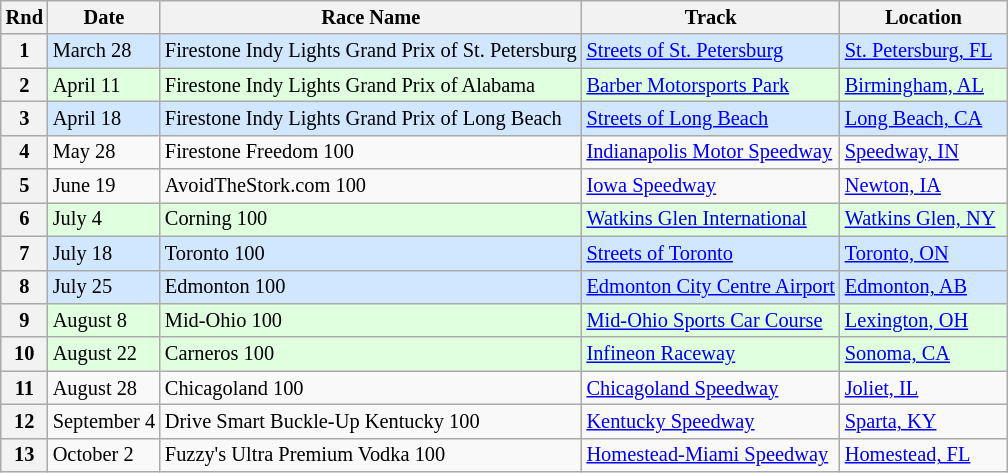<table class="wikitable" style="font-size: 85%">
<tr>
<th>Rnd</th>
<th>Date</th>
<th>Race Name</th>
<th>Track</th>
<th>Location</th>
</tr>
<tr style="background:#D0E7FF;">
<th>1</th>
<td>March 28</td>
<td> Firestone Indy Lights Grand Prix of St. Petersburg</td>
<td><a href='#'>Streets of St. Petersburg</a></td>
<td><a href='#'>St. Petersburg, FL</a>  </td>
</tr>
<tr style="background:#DFFFDF;">
<th>2</th>
<td>April 11</td>
<td> Firestone Indy Lights Grand Prix of Alabama</td>
<td><a href='#'>Barber Motorsports Park</a></td>
<td><a href='#'>Birmingham, AL</a></td>
</tr>
<tr style="background:#D0E7FF;">
<th>3</th>
<td>April 18</td>
<td> Firestone Indy Lights Grand Prix of Long Beach</td>
<td><a href='#'>Streets of Long Beach</a></td>
<td><a href='#'>Long Beach, CA</a></td>
</tr>
<tr>
<th>4</th>
<td>May 28</td>
<td> Firestone Freedom 100</td>
<td><a href='#'>Indianapolis Motor Speedway</a></td>
<td><a href='#'>Speedway, IN</a></td>
</tr>
<tr>
<th>5</th>
<td>June 19</td>
<td> AvoidTheStork.com 100</td>
<td><a href='#'>Iowa Speedway</a></td>
<td><a href='#'>Newton, IA</a></td>
</tr>
<tr style="background:#DFFFDF;">
<th>6</th>
<td>July 4</td>
<td> Corning 100</td>
<td><a href='#'>Watkins Glen International</a></td>
<td><a href='#'>Watkins Glen, NY</a></td>
</tr>
<tr style="background:#D0E7FF;">
<th>7</th>
<td>July 18</td>
<td> Toronto 100</td>
<td><a href='#'>Streets of Toronto</a></td>
<td><a href='#'>Toronto, ON</a></td>
</tr>
<tr style="background:#D0E7FF;">
<th>8</th>
<td>July 25</td>
<td> Edmonton 100</td>
<td><a href='#'>Edmonton City Centre Airport</a></td>
<td><a href='#'>Edmonton, AB</a></td>
</tr>
<tr style="background:#DFFFDF;">
<th>9</th>
<td>August 8</td>
<td> Mid-Ohio 100</td>
<td><a href='#'>Mid-Ohio Sports Car Course</a></td>
<td><a href='#'>Lexington, OH</a></td>
</tr>
<tr style="background:#DFFFDF;">
<th>10</th>
<td>August 22</td>
<td> Carneros 100</td>
<td><a href='#'>Infineon Raceway</a></td>
<td><a href='#'>Sonoma, CA</a></td>
</tr>
<tr>
<th>11</th>
<td>August 28</td>
<td> Chicagoland 100</td>
<td><a href='#'>Chicagoland Speedway</a></td>
<td><a href='#'>Joliet, IL</a></td>
</tr>
<tr>
<th>12</th>
<td>September 4</td>
<td> Drive Smart Buckle-Up Kentucky 100</td>
<td><a href='#'>Kentucky Speedway</a></td>
<td><a href='#'>Sparta, KY</a></td>
</tr>
<tr>
<th>13</th>
<td>October 2</td>
<td> Fuzzy's Ultra Premium Vodka 100</td>
<td><a href='#'>Homestead-Miami Speedway</a></td>
<td><a href='#'>Homestead, FL</a></td>
</tr>
</table>
